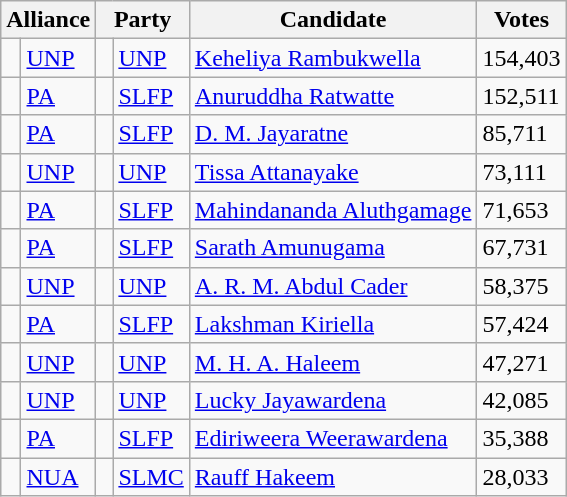<table class="wikitable sortable mw-collapsible">
<tr>
<th colspan="2">Alliance</th>
<th colspan="2">Party</th>
<th>Candidate</th>
<th>Votes</th>
</tr>
<tr>
<td bgcolor=> </td>
<td align=left><a href='#'>UNP</a></td>
<td bgcolor=> </td>
<td align=left><a href='#'>UNP</a></td>
<td><a href='#'>Keheliya Rambukwella</a></td>
<td>154,403</td>
</tr>
<tr>
<td bgcolor=> </td>
<td align=left><a href='#'>PA</a></td>
<td bgcolor=> </td>
<td align=left><a href='#'>SLFP</a></td>
<td><a href='#'>Anuruddha Ratwatte</a></td>
<td>152,511</td>
</tr>
<tr>
<td bgcolor=> </td>
<td align=left><a href='#'>PA</a></td>
<td bgcolor=> </td>
<td align=left><a href='#'>SLFP</a></td>
<td><a href='#'>D. M. Jayaratne</a></td>
<td>85,711</td>
</tr>
<tr>
<td bgcolor=> </td>
<td align=left><a href='#'>UNP</a></td>
<td bgcolor=> </td>
<td align=left><a href='#'>UNP</a></td>
<td><a href='#'>Tissa Attanayake</a></td>
<td>73,111</td>
</tr>
<tr>
<td bgcolor=> </td>
<td align=left><a href='#'>PA</a></td>
<td bgcolor=> </td>
<td align=left><a href='#'>SLFP</a></td>
<td><a href='#'>Mahindananda Aluthgamage</a></td>
<td>71,653</td>
</tr>
<tr>
<td bgcolor=> </td>
<td align=left><a href='#'>PA</a></td>
<td bgcolor=> </td>
<td align=left><a href='#'>SLFP</a></td>
<td><a href='#'>Sarath Amunugama</a></td>
<td>67,731</td>
</tr>
<tr>
<td bgcolor=> </td>
<td align=left><a href='#'>UNP</a></td>
<td bgcolor=> </td>
<td align=left><a href='#'>UNP</a></td>
<td><a href='#'>A. R. M. Abdul Cader</a></td>
<td>58,375</td>
</tr>
<tr>
<td bgcolor=> </td>
<td align=left><a href='#'>PA</a></td>
<td bgcolor=> </td>
<td align=left><a href='#'>SLFP</a></td>
<td><a href='#'>Lakshman Kiriella</a></td>
<td>57,424</td>
</tr>
<tr>
<td bgcolor=> </td>
<td align=left><a href='#'>UNP</a></td>
<td bgcolor=> </td>
<td align=left><a href='#'>UNP</a></td>
<td><a href='#'>M. H. A. Haleem</a></td>
<td>47,271</td>
</tr>
<tr>
<td bgcolor=> </td>
<td align=left><a href='#'>UNP</a></td>
<td bgcolor=> </td>
<td align=left><a href='#'>UNP</a></td>
<td><a href='#'>Lucky Jayawardena</a></td>
<td>42,085</td>
</tr>
<tr>
<td bgcolor=> </td>
<td align=left><a href='#'>PA</a></td>
<td bgcolor=> </td>
<td align=left><a href='#'>SLFP</a></td>
<td><a href='#'>Ediriweera Weerawardena</a></td>
<td>35,388</td>
</tr>
<tr>
<td bgcolor=> </td>
<td align=left><a href='#'>NUA</a></td>
<td bgcolor=> </td>
<td align=left><a href='#'>SLMC</a></td>
<td><a href='#'>Rauff Hakeem</a></td>
<td>28,033</td>
</tr>
</table>
